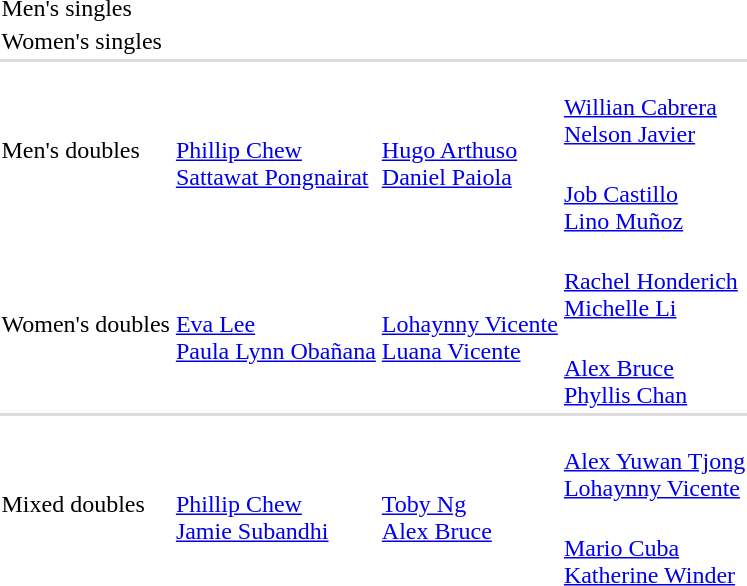<table>
<tr>
<td rowspan=2>Men's singles <br></td>
<td rowspan=2></td>
<td rowspan=2></td>
<td></td>
</tr>
<tr>
<td></td>
</tr>
<tr>
<td rowspan=2>Women's singles <br></td>
<td rowspan=2></td>
<td rowspan=2></td>
<td></td>
</tr>
<tr>
<td></td>
</tr>
<tr bgcolor=#DDDDDD>
<td colspan=7></td>
</tr>
<tr>
<td rowspan=2>Men's doubles <br></td>
<td rowspan=2><br><a href='#'>Phillip Chew</a><br><a href='#'>Sattawat Pongnairat</a></td>
<td rowspan=2><br><a href='#'>Hugo Arthuso</a><br><a href='#'>Daniel Paiola</a></td>
<td><br><a href='#'>Willian Cabrera</a><br><a href='#'>Nelson Javier</a></td>
</tr>
<tr>
<td><br><a href='#'>Job Castillo</a><br><a href='#'>Lino Muñoz</a></td>
</tr>
<tr>
<td rowspan=2>Women's doubles <br></td>
<td rowspan=2><br><a href='#'>Eva Lee</a><br><a href='#'>Paula Lynn Obañana</a></td>
<td rowspan=2><br><a href='#'>Lohaynny Vicente</a><br><a href='#'>Luana Vicente</a></td>
<td><br><a href='#'>Rachel Honderich</a><br><a href='#'>Michelle Li</a></td>
</tr>
<tr>
<td><br><a href='#'>Alex Bruce</a><br><a href='#'>Phyllis Chan</a></td>
</tr>
<tr bgcolor=#DDDDDD>
<td colspan=7></td>
</tr>
<tr>
<td rowspan=2>Mixed doubles <br></td>
<td rowspan=2><br><a href='#'>Phillip Chew</a><br><a href='#'>Jamie Subandhi</a></td>
<td rowspan=2><br><a href='#'>Toby Ng</a>  <br><a href='#'>Alex Bruce</a></td>
<td><br><a href='#'>Alex Yuwan Tjong</a><br><a href='#'>Lohaynny Vicente</a></td>
</tr>
<tr>
<td><br><a href='#'>Mario Cuba</a><br><a href='#'>Katherine Winder</a></td>
</tr>
</table>
